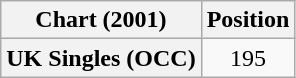<table class="wikitable plainrowheaders" style="text-align:center">
<tr>
<th scope="col">Chart (2001)</th>
<th scope="col">Position</th>
</tr>
<tr>
<th scope="row">UK Singles (OCC)</th>
<td>195</td>
</tr>
</table>
